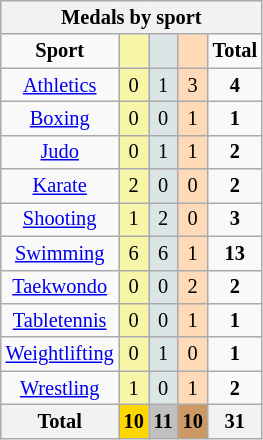<table class="wikitable" style="font-size:85%; text-align:center;">
<tr style="background:#efefef;">
<th colspan=5><strong>Medals by sport</strong></th>
</tr>
<tr>
<td><strong>Sport</strong></td>
<td style="background:#f7f6a8;"></td>
<td style="background:#dce5e5;"></td>
<td style="background:#ffdab9;"></td>
<td><strong>Total</strong></td>
</tr>
<tr>
<td><a href='#'>Athletics</a></td>
<td style="background:#F7F6A8;">0</td>
<td style="background:#DCE5E5;">1</td>
<td style="background:#FFDAB9;">3</td>
<td><strong>4</strong></td>
</tr>
<tr>
<td><a href='#'>Boxing</a></td>
<td style="background:#F7F6A8;">0</td>
<td style="background:#DCE5E5;">0</td>
<td style="background:#FFDAB9;">1</td>
<td><strong>1</strong></td>
</tr>
<tr>
<td><a href='#'>Judo</a></td>
<td style="background:#F7F6A8;">0</td>
<td style="background:#DCE5E5;">1</td>
<td style="background:#FFDAB9;">1</td>
<td><strong>2</strong></td>
</tr>
<tr>
<td><a href='#'>Karate</a></td>
<td style="background:#F7F6A8;">2</td>
<td style="background:#DCE5E5;">0</td>
<td style="background:#FFDAB9;">0</td>
<td><strong>2</strong></td>
</tr>
<tr>
<td><a href='#'>Shooting</a></td>
<td style="background:#F7F6A8;">1</td>
<td style="background:#DCE5E5;">2</td>
<td style="background:#FFDAB9;">0</td>
<td><strong>3</strong></td>
</tr>
<tr>
<td><a href='#'>Swimming</a></td>
<td style="background:#F7F6A8;">6</td>
<td style="background:#DCE5E5;">6</td>
<td style="background:#FFDAB9;">1</td>
<td><strong>13</strong></td>
</tr>
<tr>
<td><a href='#'>Taekwondo</a></td>
<td style="background:#F7F6A8;">0</td>
<td style="background:#DCE5E5;">0</td>
<td style="background:#FFDAB9;">2</td>
<td><strong>2</strong></td>
</tr>
<tr>
<td><a href='#'>Tabletennis</a></td>
<td style="background:#F7F6A8;">0</td>
<td style="background:#DCE5E5;">0</td>
<td style="background:#FFDAB9;">1</td>
<td><strong>1</strong></td>
</tr>
<tr>
<td><a href='#'>Weightlifting</a></td>
<td style="background:#F7F6A8;">0</td>
<td style="background:#DCE5E5;">1</td>
<td style="background:#FFDAB9;">0</td>
<td><strong>1</strong></td>
</tr>
<tr>
<td><a href='#'>Wrestling</a></td>
<td style="background:#F7F6A8;">1</td>
<td style="background:#DCE5E5;">0</td>
<td style="background:#FFDAB9;">1</td>
<td><strong>2</strong></td>
</tr>
<tr>
<th>Total</th>
<th style="background:gold;">10</th>
<th style="background:silver;">11</th>
<th style="background:#c96;">10</th>
<th>31</th>
</tr>
</table>
